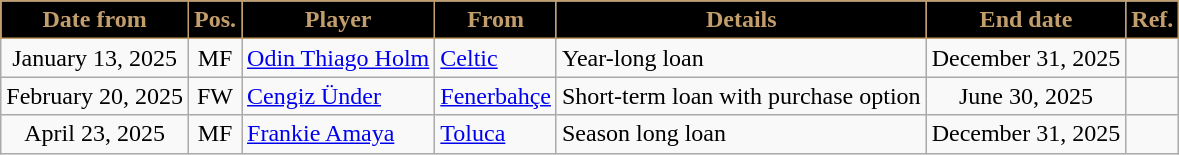<table class="wikitable sortable">
<tr>
<th style="background:#000000; color:#C39E6D; border:1px solid #C39E6D;">Date from</th>
<th style="background:#000000; color:#C39E6D; border:1px solid #C39E6D;">Pos.</th>
<th style="background:#000000; color:#C39E6D; border:1px solid #C39E6D;">Player</th>
<th style="background:#000000; color:#C39E6D; border:1px solid #C39E6D;">From</th>
<th style="background:#000000; color:#C39E6D; border:1px solid #C39E6D;">Details</th>
<th style="background:#000000; color:#C39E6D; border:1px solid #C39E6D;">End date</th>
<th style="background:#000000; color:#C39E6D; border:1px solid #C39E6D;">Ref.</th>
</tr>
<tr>
<td style="text-align:center;">January 13, 2025</td>
<td style="text-align:center;">MF</td>
<td style="text-align:left;"> <a href='#'>Odin Thiago Holm</a></td>
<td style="text-align:left;"> <a href='#'>Celtic</a></td>
<td>Year-long loan</td>
<td style="text-align:center;">December 31, 2025</td>
<td></td>
</tr>
<tr>
<td style="text-align:center;">February 20, 2025</td>
<td style="text-align:center;">FW</td>
<td style="text-align:left;"> <a href='#'>Cengiz Ünder</a></td>
<td style="text=align:left;"> <a href='#'>Fenerbahçe</a></td>
<td>Short-term loan with purchase option</td>
<td style=text-align:center;">June 30, 2025</td>
<td></td>
</tr>
<tr>
<td style="text-align:center;">April 23, 2025</td>
<td style="text-align:center;">MF</td>
<td style="text-align:left;"> <a href='#'>Frankie Amaya</a></td>
<td style="text-align:left;"> <a href='#'>Toluca</a></td>
<td>Season long loan</td>
<td style="text-align:center">December 31, 2025</td>
<td></td>
</tr>
</table>
